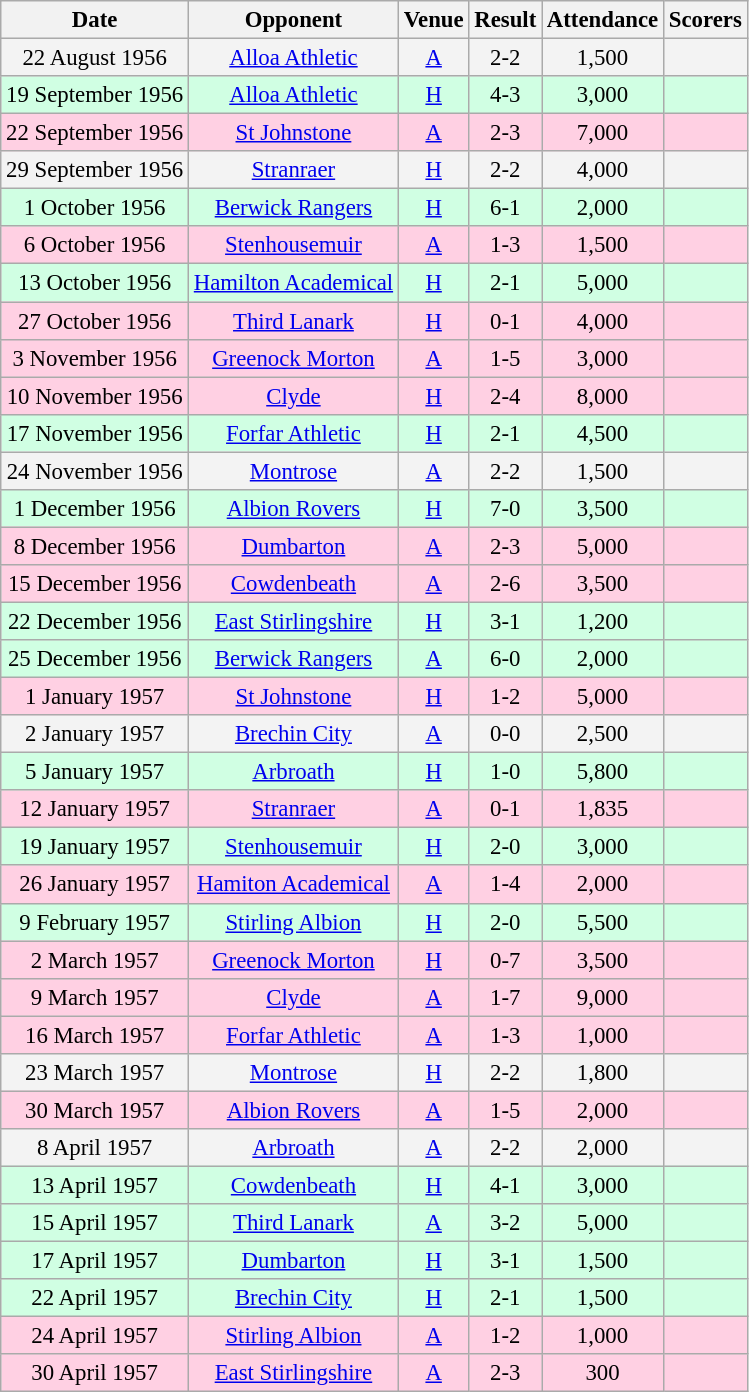<table class="wikitable sortable" style="font-size:95%; text-align:center">
<tr>
<th>Date</th>
<th>Opponent</th>
<th>Venue</th>
<th>Result</th>
<th>Attendance</th>
<th>Scorers</th>
</tr>
<tr bgcolor = "#f3f3f3">
<td>22 August 1956</td>
<td><a href='#'>Alloa Athletic</a></td>
<td><a href='#'>A</a></td>
<td>2-2</td>
<td>1,500</td>
<td></td>
</tr>
<tr bgcolor = "#d0ffe3">
<td>19 September 1956</td>
<td><a href='#'>Alloa Athletic</a></td>
<td><a href='#'>H</a></td>
<td>4-3</td>
<td>3,000</td>
<td></td>
</tr>
<tr bgcolor = "#ffd0e3">
<td>22 September 1956</td>
<td><a href='#'>St Johnstone</a></td>
<td><a href='#'>A</a></td>
<td>2-3</td>
<td>7,000</td>
<td></td>
</tr>
<tr bgcolor = "#f3f3f3">
<td>29 September 1956</td>
<td><a href='#'>Stranraer</a></td>
<td><a href='#'>H</a></td>
<td>2-2</td>
<td>4,000</td>
<td></td>
</tr>
<tr bgcolor = "#d0ffe3">
<td>1 October 1956</td>
<td><a href='#'>Berwick Rangers</a></td>
<td><a href='#'>H</a></td>
<td>6-1</td>
<td>2,000</td>
<td></td>
</tr>
<tr bgcolor = "#ffd0e3">
<td>6 October 1956</td>
<td><a href='#'>Stenhousemuir</a></td>
<td><a href='#'>A</a></td>
<td>1-3</td>
<td>1,500</td>
<td></td>
</tr>
<tr bgcolor = "#d0ffe3">
<td>13 October 1956</td>
<td><a href='#'>Hamilton Academical</a></td>
<td><a href='#'>H</a></td>
<td>2-1</td>
<td>5,000</td>
<td></td>
</tr>
<tr bgcolor = "#ffd0e3">
<td>27 October 1956</td>
<td><a href='#'>Third Lanark</a></td>
<td><a href='#'>H</a></td>
<td>0-1</td>
<td>4,000</td>
<td></td>
</tr>
<tr bgcolor = "#ffd0e3">
<td>3 November 1956</td>
<td><a href='#'>Greenock Morton</a></td>
<td><a href='#'>A</a></td>
<td>1-5</td>
<td>3,000</td>
<td></td>
</tr>
<tr bgcolor = "#ffd0e3">
<td>10 November 1956</td>
<td><a href='#'>Clyde</a></td>
<td><a href='#'>H</a></td>
<td>2-4</td>
<td>8,000</td>
<td></td>
</tr>
<tr bgcolor = "#d0ffe3">
<td>17 November 1956</td>
<td><a href='#'>Forfar Athletic</a></td>
<td><a href='#'>H</a></td>
<td>2-1</td>
<td>4,500</td>
<td></td>
</tr>
<tr bgcolor = "#f3f3f3">
<td>24 November 1956</td>
<td><a href='#'>Montrose</a></td>
<td><a href='#'>A</a></td>
<td>2-2</td>
<td>1,500</td>
<td></td>
</tr>
<tr bgcolor = "#d0ffe3">
<td>1 December 1956</td>
<td><a href='#'>Albion Rovers</a></td>
<td><a href='#'>H</a></td>
<td>7-0</td>
<td>3,500</td>
<td></td>
</tr>
<tr bgcolor = "#ffd0e3">
<td>8 December 1956</td>
<td><a href='#'>Dumbarton</a></td>
<td><a href='#'>A</a></td>
<td>2-3</td>
<td>5,000</td>
<td></td>
</tr>
<tr bgcolor = "#ffd0e3">
<td>15 December 1956</td>
<td><a href='#'>Cowdenbeath</a></td>
<td><a href='#'>A</a></td>
<td>2-6</td>
<td>3,500</td>
<td></td>
</tr>
<tr bgcolor = "#d0ffe3">
<td>22 December 1956</td>
<td><a href='#'>East Stirlingshire</a></td>
<td><a href='#'>H</a></td>
<td>3-1</td>
<td>1,200</td>
<td></td>
</tr>
<tr bgcolor = "#d0ffe3">
<td>25 December 1956</td>
<td><a href='#'>Berwick Rangers</a></td>
<td><a href='#'>A</a></td>
<td>6-0</td>
<td>2,000</td>
<td></td>
</tr>
<tr bgcolor = "#ffd0e3">
<td>1 January 1957</td>
<td><a href='#'>St Johnstone</a></td>
<td><a href='#'>H</a></td>
<td>1-2</td>
<td>5,000</td>
<td></td>
</tr>
<tr bgcolor = "#f3f3f3">
<td>2 January 1957</td>
<td><a href='#'>Brechin City</a></td>
<td><a href='#'>A</a></td>
<td>0-0</td>
<td>2,500</td>
<td></td>
</tr>
<tr bgcolor = "#d0ffe3">
<td>5 January 1957</td>
<td><a href='#'>Arbroath</a></td>
<td><a href='#'>H</a></td>
<td>1-0</td>
<td>5,800</td>
<td></td>
</tr>
<tr bgcolor = "#ffd0e3">
<td>12 January 1957</td>
<td><a href='#'>Stranraer</a></td>
<td><a href='#'>A</a></td>
<td>0-1</td>
<td>1,835</td>
<td></td>
</tr>
<tr bgcolor = "#d0ffe3">
<td>19 January 1957</td>
<td><a href='#'>Stenhousemuir</a></td>
<td><a href='#'>H</a></td>
<td>2-0</td>
<td>3,000</td>
<td></td>
</tr>
<tr bgcolor = "#ffd0e3">
<td>26 January 1957</td>
<td><a href='#'>Hamiton Academical</a></td>
<td><a href='#'>A</a></td>
<td>1-4</td>
<td>2,000</td>
<td></td>
</tr>
<tr bgcolor = "#d0ffe3">
<td>9 February 1957</td>
<td><a href='#'>Stirling Albion</a></td>
<td><a href='#'>H</a></td>
<td>2-0</td>
<td>5,500</td>
<td></td>
</tr>
<tr bgcolor = "#ffd0e3">
<td>2 March 1957</td>
<td><a href='#'>Greenock Morton</a></td>
<td><a href='#'>H</a></td>
<td>0-7</td>
<td>3,500</td>
<td></td>
</tr>
<tr bgcolor = "#ffd0e3">
<td>9 March 1957</td>
<td><a href='#'>Clyde</a></td>
<td><a href='#'>A</a></td>
<td>1-7</td>
<td>9,000</td>
<td></td>
</tr>
<tr bgcolor = "#ffd0e3">
<td>16 March 1957</td>
<td><a href='#'>Forfar Athletic</a></td>
<td><a href='#'>A</a></td>
<td>1-3</td>
<td>1,000</td>
<td></td>
</tr>
<tr bgcolor = "#f3f3f3">
<td>23 March 1957</td>
<td><a href='#'>Montrose</a></td>
<td><a href='#'>H</a></td>
<td>2-2</td>
<td>1,800</td>
<td></td>
</tr>
<tr bgcolor = "#ffd0e3">
<td>30 March 1957</td>
<td><a href='#'>Albion Rovers</a></td>
<td><a href='#'>A</a></td>
<td>1-5</td>
<td>2,000</td>
<td></td>
</tr>
<tr bgcolor = "#f3f3f3">
<td>8 April 1957</td>
<td><a href='#'>Arbroath</a></td>
<td><a href='#'>A</a></td>
<td>2-2</td>
<td>2,000</td>
<td></td>
</tr>
<tr bgcolor = "#d0ffe3">
<td>13 April 1957</td>
<td><a href='#'>Cowdenbeath</a></td>
<td><a href='#'>H</a></td>
<td>4-1</td>
<td>3,000</td>
<td></td>
</tr>
<tr bgcolor = "#d0ffe3">
<td>15 April 1957</td>
<td><a href='#'>Third Lanark</a></td>
<td><a href='#'>A</a></td>
<td>3-2</td>
<td>5,000</td>
<td></td>
</tr>
<tr bgcolor = "#d0ffe3">
<td>17 April 1957</td>
<td><a href='#'>Dumbarton</a></td>
<td><a href='#'>H</a></td>
<td>3-1</td>
<td>1,500</td>
<td></td>
</tr>
<tr bgcolor = "#d0ffe3">
<td>22 April 1957</td>
<td><a href='#'>Brechin City</a></td>
<td><a href='#'>H</a></td>
<td>2-1</td>
<td>1,500</td>
<td></td>
</tr>
<tr bgcolor = "#ffd0e3">
<td>24 April 1957</td>
<td><a href='#'>Stirling Albion</a></td>
<td><a href='#'>A</a></td>
<td>1-2</td>
<td>1,000</td>
<td></td>
</tr>
<tr bgcolor = "#ffd0e3">
<td>30 April 1957</td>
<td><a href='#'>East Stirlingshire</a></td>
<td><a href='#'>A</a></td>
<td>2-3</td>
<td>300</td>
<td></td>
</tr>
</table>
